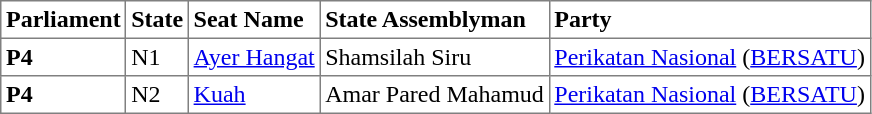<table class="toccolours sortable" border="1" cellpadding="3" style="border-collapse:collapse; text-align: left;">
<tr>
<th align="centre">Parliament</th>
<th>State</th>
<th>Seat Name</th>
<th>State Assemblyman</th>
<th>Party</th>
</tr>
<tr>
<th align="left">P4</th>
<td>N1</td>
<td><a href='#'>Ayer Hangat</a></td>
<td>Shamsilah Siru</td>
<td><a href='#'>Perikatan Nasional</a> (<a href='#'>BERSATU</a>)</td>
</tr>
<tr>
<th align="left">P4</th>
<td>N2</td>
<td><a href='#'>Kuah</a></td>
<td>Amar Pared Mahamud</td>
<td><a href='#'>Perikatan Nasional</a> (<a href='#'>BERSATU</a>)</td>
</tr>
</table>
